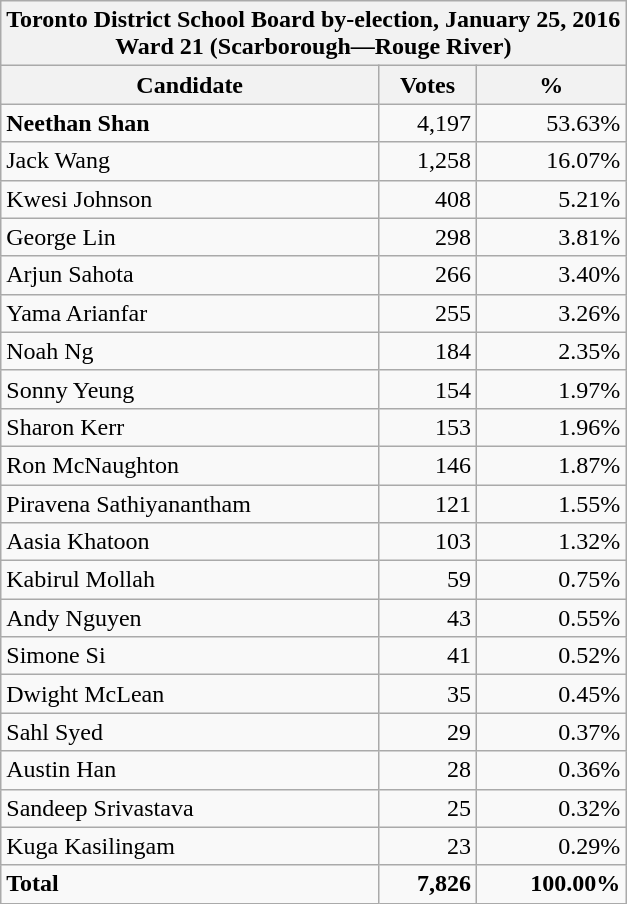<table class="wikitable collapsible" border="1" style="text-align:right;">
<tr>
<th align=center colspan=3>Toronto District School Board by-election, January 25, 2016<br>Ward 21 (Scarborough—Rouge River)</th>
</tr>
<tr>
<th align=left>Candidate</th>
<th align=left>Votes</th>
<th align=left>%</th>
</tr>
<tr>
<td align=left><strong>Neethan Shan</strong></td>
<td>4,197</td>
<td>53.63%</td>
</tr>
<tr>
<td align=left>Jack Wang</td>
<td>1,258</td>
<td>16.07%</td>
</tr>
<tr>
<td align=left>Kwesi Johnson</td>
<td>408</td>
<td>5.21%</td>
</tr>
<tr>
<td align=left>George Lin</td>
<td>298</td>
<td>3.81%</td>
</tr>
<tr>
<td align=left>Arjun Sahota</td>
<td>266</td>
<td>3.40%</td>
</tr>
<tr>
<td align=left>Yama Arianfar</td>
<td>255</td>
<td>3.26%</td>
</tr>
<tr>
<td align=left>Noah Ng</td>
<td>184</td>
<td>2.35%</td>
</tr>
<tr>
<td align=left>Sonny Yeung</td>
<td>154</td>
<td>1.97%</td>
</tr>
<tr>
<td align=left>Sharon Kerr</td>
<td>153</td>
<td>1.96%</td>
</tr>
<tr>
<td align=left>Ron McNaughton</td>
<td>146</td>
<td>1.87%</td>
</tr>
<tr>
<td align=left>Piravena Sathiyanantham</td>
<td>121</td>
<td>1.55%</td>
</tr>
<tr>
<td align=left>Aasia Khatoon</td>
<td>103</td>
<td>1.32%</td>
</tr>
<tr>
<td align=left>Kabirul Mollah</td>
<td>59</td>
<td>0.75%</td>
</tr>
<tr>
<td align=left>Andy Nguyen</td>
<td>43</td>
<td>0.55%</td>
</tr>
<tr>
<td align=left>Simone Si</td>
<td>41</td>
<td>0.52%</td>
</tr>
<tr>
<td align=left>Dwight McLean</td>
<td>35</td>
<td>0.45%</td>
</tr>
<tr>
<td align=left>Sahl Syed</td>
<td>29</td>
<td>0.37%</td>
</tr>
<tr>
<td align=left>Austin Han</td>
<td>28</td>
<td>0.36%</td>
</tr>
<tr>
<td align=left>Sandeep Srivastava</td>
<td>25</td>
<td>0.32%</td>
</tr>
<tr>
<td align=left>Kuga Kasilingam</td>
<td>23</td>
<td>0.29%</td>
</tr>
<tr style="font-weight:bold">
<td align=left>Total</td>
<td>7,826</td>
<td>100.00%</td>
</tr>
</table>
